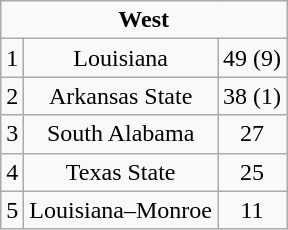<table class="wikitable" style="display: inline-table">
<tr align="center">
<td align="center" Colspan="3"><strong>West</strong><br></td>
</tr>
<tr align="center">
<td>1</td>
<td>Louisiana</td>
<td>49 (9)</td>
</tr>
<tr align="center">
<td>2</td>
<td>Arkansas State</td>
<td>38 (1)</td>
</tr>
<tr align="center">
<td>3</td>
<td>South Alabama</td>
<td>27</td>
</tr>
<tr align="center">
<td>4</td>
<td>Texas State</td>
<td>25</td>
</tr>
<tr align="center">
<td>5</td>
<td>Louisiana–Monroe</td>
<td>11</td>
</tr>
</table>
